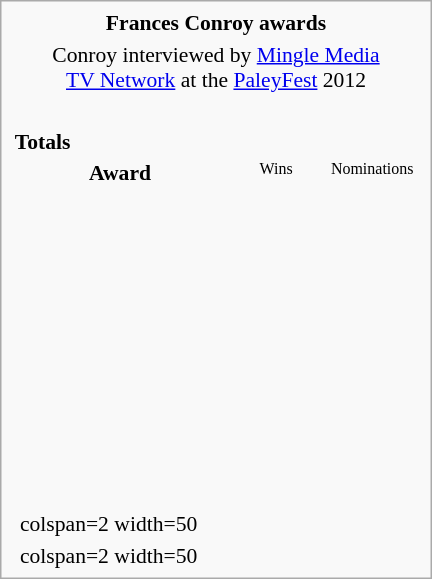<table class=infobox style="width:20em; text-align:left; font-size:90%; vertical-align:middle; background-color:#white;">
<tr>
<th colspan=2 align=center><strong>Frances Conroy awards</strong></th>
</tr>
<tr>
<td colspan=3 style="text-align:center;"> Conroy interviewed by <a href='#'>Mingle Media <br>TV Network</a> at the <a href='#'>PaleyFest</a> 2012</td>
</tr>
<tr>
<td colspan=3><br><table class="collapsible collapsed" width=100%>
<tr>
<th colspan=3 style="background-color#d9e8ff" text-align:center;">Totals</th>
</tr>
<tr style="background-color#d9e8ff; text-align:center;">
<th style="vertical-align: middle;">Award</th>
<td style="background#cceecc; font-size:8pt;" width="60px">Wins</td>
<td style="background#eecccc; font-size:8pt;" width="60px">Nominations</td>
</tr>
<tr>
<td align=center><br></td>
<td></td>
<td></td>
</tr>
<tr>
<td align=center><br></td>
<td></td>
<td></td>
</tr>
<tr>
<td align=center><br></td>
<td></td>
<td></td>
</tr>
<tr>
<td align=center><br></td>
<td></td>
<td></td>
</tr>
<tr>
<td align=center><br></td>
<td></td>
<td></td>
</tr>
<tr>
<td align=center><br></td>
<td></td>
<td></td>
</tr>
<tr>
<td align=center><br></td>
<td></td>
<td></td>
</tr>
<tr>
<td align=center><br></td>
<td></td>
<td></td>
</tr>
<tr>
<td align=center><br></td>
<td></td>
<td></td>
</tr>
<tr>
<td align=center><br></td>
<td></td>
<td></td>
</tr>
</table>
</td>
</tr>
<tr style="background-color#d9e8ff">
<td></td>
<td>colspan=2 width=50 </td>
</tr>
<tr>
<td></td>
<td>colspan=2 width=50 </td>
</tr>
</table>
